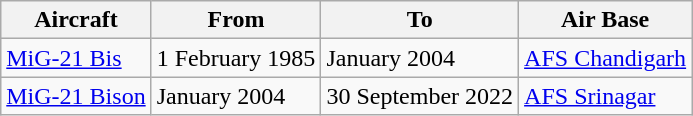<table class="wikitable">
<tr>
<th>Aircraft</th>
<th>From</th>
<th>To</th>
<th>Air Base</th>
</tr>
<tr>
<td><a href='#'>MiG-21 Bis</a></td>
<td>1 February 1985</td>
<td>January 2004</td>
<td><a href='#'>AFS Chandigarh</a></td>
</tr>
<tr>
<td><a href='#'>MiG-21 Bison</a></td>
<td>January 2004</td>
<td>30 September 2022</td>
<td><a href='#'>AFS Srinagar</a></td>
</tr>
</table>
